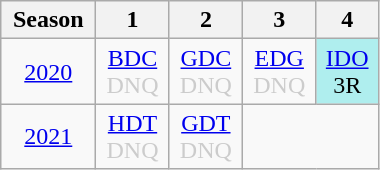<table class="wikitable" style="width:20%; margin:0">
<tr>
<th>Season</th>
<th>1</th>
<th>2</th>
<th>3</th>
<th>4</th>
</tr>
<tr>
<td style="text-align:center;"background:#efefef;"><a href='#'>2020</a></td>
<td style="text-align:center; color:#ccc;"><a href='#'>BDC</a><br>DNQ</td>
<td style="text-align:center; color:#ccc;"><a href='#'>GDC</a><br>DNQ</td>
<td style="text-align:center; color:#ccc;"><a href='#'>EDG</a><br>DNQ</td>
<td style="text-align:center; background:#afeeee;"><a href='#'>IDO</a><br>3R</td>
</tr>
<tr>
<td style="text-align:center;"background:#efefef;"><a href='#'>2021</a></td>
<td style="text-align:center; color:#ccc;"><a href='#'>HDT</a><br>DNQ</td>
<td style="text-align:center; color:#ccc;"><a href='#'>GDT</a><br>DNQ</td>
</tr>
</table>
